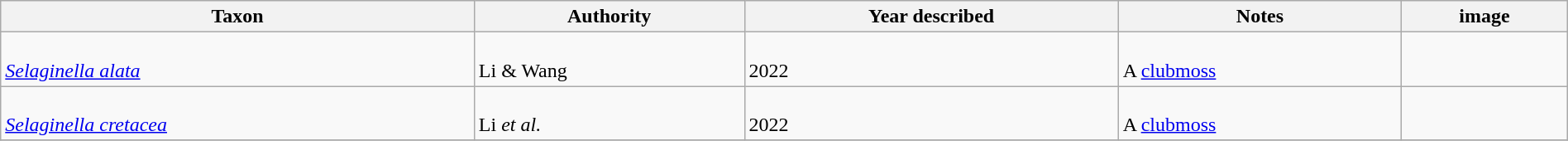<table class="wikitable sortable" align="center" width="100%">
<tr>
<th>Taxon</th>
<th>Authority</th>
<th>Year described</th>
<th>Notes</th>
<th>image</th>
</tr>
<tr>
<td><br><em><a href='#'>Selaginella alata</a></em></td>
<td><br>Li & Wang</td>
<td><br>2022</td>
<td><br>A <a href='#'>clubmoss</a></td>
<td></td>
</tr>
<tr>
<td><br><em><a href='#'>Selaginella cretacea</a></em></td>
<td><br>Li <em>et al.</em></td>
<td><br>2022</td>
<td><br>A <a href='#'>clubmoss</a></td>
<td></td>
</tr>
<tr>
</tr>
</table>
